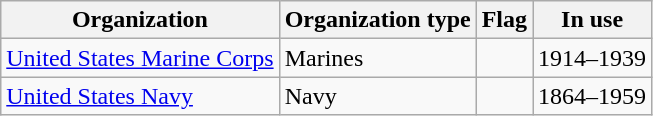<table class="wikitable">
<tr>
<th>Organization</th>
<th>Organization type</th>
<th>Flag</th>
<th>In use</th>
</tr>
<tr>
<td><a href='#'>United States Marine Corps</a></td>
<td>Marines</td>
<td></td>
<td>1914–1939</td>
</tr>
<tr>
<td><a href='#'>United States Navy</a></td>
<td>Navy</td>
<td></td>
<td>1864–1959</td>
</tr>
</table>
